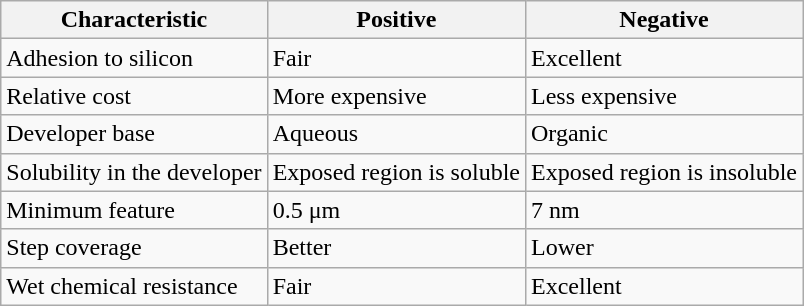<table class="wikitable">
<tr>
<th>Characteristic</th>
<th>Positive</th>
<th>Negative</th>
</tr>
<tr>
<td>Adhesion to silicon</td>
<td>Fair</td>
<td>Excellent</td>
</tr>
<tr>
<td>Relative cost</td>
<td>More expensive</td>
<td>Less expensive</td>
</tr>
<tr>
<td>Developer base</td>
<td>Aqueous</td>
<td>Organic</td>
</tr>
<tr>
<td>Solubility in the developer</td>
<td>Exposed region is soluble</td>
<td>Exposed region is insoluble</td>
</tr>
<tr>
<td>Minimum feature</td>
<td>0.5 μm</td>
<td>7 nm</td>
</tr>
<tr>
<td>Step coverage</td>
<td>Better</td>
<td>Lower</td>
</tr>
<tr>
<td>Wet chemical resistance</td>
<td>Fair</td>
<td>Excellent</td>
</tr>
</table>
